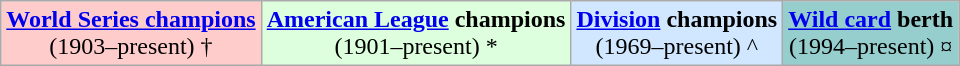<table class="wikitable">
<tr>
<td align="center" bgcolor="#ffcccc"><strong><a href='#'>World Series champions</a></strong><br>(1903–present) †</td>
<td align="center" bgcolor="#ddffdd"><strong><a href='#'>American League</a> champions</strong><br>(1901–present) *</td>
<td align="center" bgcolor="#D0E7FF"><strong><a href='#'>Division</a> champions</strong><br>(1969–present) ^</td>
<td align="center" bgcolor="#96CDCD"><strong><a href='#'>Wild card</a> berth</strong><br>(1994–present) ¤</td>
</tr>
</table>
